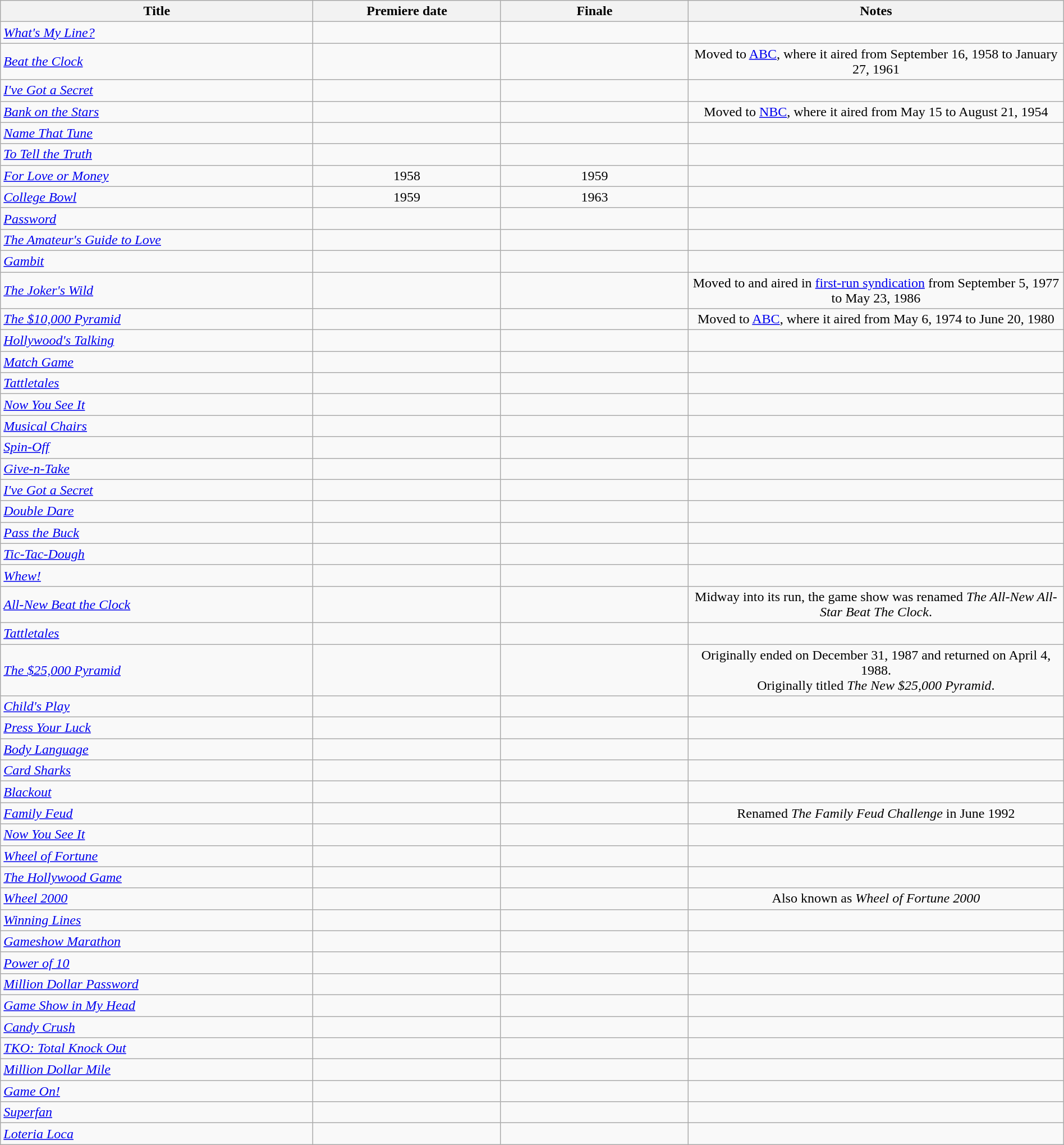<table class="wikitable plainrowheaders sortable" style="width:100%;text-align:center;">
<tr>
<th scope="col" style="width:25%;">Title</th>
<th ! scope="col" style="width:15%;">Premiere date</th>
<th ! scope="col" style="width:15%;">Finale</th>
<th ! scope="col" style="width:30%;">Notes</th>
</tr>
<tr>
<td scope="row" style="text-align:left;"><em><a href='#'>What's My Line?</a></em></td>
<td></td>
<td></td>
<td></td>
</tr>
<tr>
<td scope="row" style="text-align:left;"><em><a href='#'>Beat the Clock</a></em></td>
<td></td>
<td></td>
<td>Moved to <a href='#'>ABC</a>, where it aired from September 16, 1958 to January 27, 1961</td>
</tr>
<tr>
<td scope="row" style="text-align:left;"><em><a href='#'>I've Got a Secret</a></em></td>
<td></td>
<td></td>
<td></td>
</tr>
<tr>
<td scope="row" style="text-align:left;"><em><a href='#'>Bank on the Stars</a></em></td>
<td></td>
<td></td>
<td>Moved to <a href='#'>NBC</a>, where it aired from May 15 to August 21, 1954</td>
</tr>
<tr>
<td scope="row" style="text-align:left;"><em><a href='#'>Name That Tune</a></em></td>
<td></td>
<td></td>
<td></td>
</tr>
<tr>
<td scope="row" style="text-align:left;"><em><a href='#'>To Tell the Truth</a></em></td>
<td></td>
<td></td>
<td></td>
</tr>
<tr>
<td scope="row" style="text-align:left;"><em><a href='#'>For Love or Money</a></em></td>
<td>1958</td>
<td>1959</td>
<td></td>
</tr>
<tr>
<td scope="row" style="text-align:left;"><em><a href='#'>College Bowl</a></em></td>
<td>1959</td>
<td>1963</td>
<td></td>
</tr>
<tr>
<td scope="row" style="text-align:left;"><em><a href='#'>Password</a></em></td>
<td></td>
<td></td>
<td></td>
</tr>
<tr>
<td scope="row" style="text-align:left;"><em><a href='#'>The Amateur's Guide to Love</a></em></td>
<td></td>
<td></td>
<td></td>
</tr>
<tr>
<td scope="row" style="text-align:left;"><em><a href='#'>Gambit</a></em></td>
<td></td>
<td></td>
<td></td>
</tr>
<tr>
<td scope="row" style="text-align:left;"><em><a href='#'>The Joker's Wild</a></em></td>
<td></td>
<td></td>
<td>Moved to and aired in <a href='#'>first-run syndication</a> from September 5, 1977 to May 23, 1986</td>
</tr>
<tr>
<td scope="row" style="text-align:left;"><em><a href='#'>The $10,000 Pyramid</a></em></td>
<td></td>
<td></td>
<td>Moved to <a href='#'>ABC</a>, where it aired from May 6, 1974 to June 20, 1980</td>
</tr>
<tr>
<td scope="row" style="text-align:left;"><em><a href='#'>Hollywood's Talking</a></em></td>
<td></td>
<td></td>
<td></td>
</tr>
<tr>
<td scope="row" style="text-align:left;"><em><a href='#'>Match Game</a></em></td>
<td></td>
<td></td>
<td></td>
</tr>
<tr>
<td scope="row" style="text-align:left;"><em><a href='#'>Tattletales</a></em></td>
<td></td>
<td></td>
<td></td>
</tr>
<tr>
<td scope="row" style="text-align:left;"><em><a href='#'>Now You See It</a></em></td>
<td></td>
<td></td>
<td></td>
</tr>
<tr>
<td scope="row" style="text-align:left;"><em><a href='#'>Musical Chairs</a></em></td>
<td></td>
<td></td>
<td></td>
</tr>
<tr>
<td scope="row" style="text-align:left;"><em><a href='#'>Spin-Off</a></em></td>
<td></td>
<td></td>
<td></td>
</tr>
<tr>
<td scope="row" style="text-align:left;"><em><a href='#'>Give-n-Take</a></em></td>
<td></td>
<td></td>
<td></td>
</tr>
<tr>
<td scope="row" style="text-align:left;"><em><a href='#'>I've Got a Secret</a></em></td>
<td></td>
<td></td>
<td></td>
</tr>
<tr>
<td scope="row" style="text-align:left;"><em><a href='#'>Double Dare</a></em></td>
<td></td>
<td></td>
<td></td>
</tr>
<tr>
<td scope="row" style="text-align:left;"><em><a href='#'>Pass the Buck</a></em></td>
<td></td>
<td></td>
<td></td>
</tr>
<tr>
<td scope="row" style="text-align:left;"><em><a href='#'>Tic-Tac-Dough</a></em></td>
<td></td>
<td></td>
<td></td>
</tr>
<tr>
<td scope="row" style="text-align:left;"><em><a href='#'>Whew!</a></em></td>
<td></td>
<td></td>
<td></td>
</tr>
<tr>
<td scope="row" style="text-align:left;"><em><a href='#'>All-New Beat the Clock</a></em></td>
<td></td>
<td></td>
<td>Midway into its run, the game show was renamed <em>The All-New All-Star Beat The Clock</em>.</td>
</tr>
<tr>
<td scope="row" style="text-align:left;"><em><a href='#'>Tattletales</a></em></td>
<td></td>
<td></td>
<td></td>
</tr>
<tr>
<td scope="row" style="text-align:left;"><em><a href='#'>The $25,000 Pyramid</a></em></td>
<td></td>
<td></td>
<td>Originally ended on December 31, 1987 and returned on April 4, 1988.<br>Originally titled <em>The New $25,000 Pyramid</em>.</td>
</tr>
<tr>
<td scope="row" style="text-align:left;"><em><a href='#'>Child's Play</a></em></td>
<td></td>
<td></td>
<td></td>
</tr>
<tr>
<td scope="row" style="text-align:left;"><em><a href='#'>Press Your Luck</a></em></td>
<td></td>
<td></td>
<td></td>
</tr>
<tr>
<td scope="row" style="text-align:left;"><em><a href='#'>Body Language</a></em></td>
<td></td>
<td></td>
<td></td>
</tr>
<tr>
<td scope="row" style="text-align:left;"><em><a href='#'>Card Sharks</a></em></td>
<td></td>
<td></td>
<td></td>
</tr>
<tr>
<td scope="row" style="text-align:left;"><em><a href='#'>Blackout</a></em></td>
<td></td>
<td></td>
<td></td>
</tr>
<tr>
<td scope="row" style="text-align:left;"><em><a href='#'>Family Feud</a></em></td>
<td></td>
<td></td>
<td>Renamed <em>The Family Feud Challenge</em> in June 1992</td>
</tr>
<tr>
<td scope="row" style="text-align:left;"><em><a href='#'>Now You See It</a></em></td>
<td></td>
<td></td>
<td></td>
</tr>
<tr>
<td scope="row" style="text-align:left;"><em><a href='#'>Wheel of Fortune</a></em></td>
<td></td>
<td></td>
<td></td>
</tr>
<tr>
<td scope="row" style="text-align:left;"><em><a href='#'>The Hollywood Game</a></em></td>
<td></td>
<td></td>
<td></td>
</tr>
<tr>
<td scope="row" style="text-align:left;"><em><a href='#'>Wheel 2000</a></em></td>
<td></td>
<td></td>
<td>Also known as <em>Wheel of Fortune 2000</em></td>
</tr>
<tr>
<td scope="row" style="text-align:left;"><em><a href='#'>Winning Lines</a></em></td>
<td></td>
<td></td>
<td></td>
</tr>
<tr>
<td scope="row" style="text-align:left;"><em><a href='#'>Gameshow Marathon</a></em></td>
<td></td>
<td></td>
<td></td>
</tr>
<tr>
<td scope="row" style="text-align:left;"><em><a href='#'>Power of 10</a></em></td>
<td></td>
<td></td>
<td></td>
</tr>
<tr>
<td scope="row" style="text-align:left;"><em><a href='#'>Million Dollar Password</a></em></td>
<td></td>
<td></td>
<td></td>
</tr>
<tr>
<td scope="row" style="text-align:left;"><em><a href='#'>Game Show in My Head</a></em></td>
<td></td>
<td></td>
<td></td>
</tr>
<tr>
<td scope="row" style="text-align:left;"><em><a href='#'>Candy Crush</a></em></td>
<td></td>
<td></td>
<td></td>
</tr>
<tr>
<td scope="row" style="text-align:left;"><em><a href='#'>TKO: Total Knock Out</a></em></td>
<td></td>
<td></td>
<td></td>
</tr>
<tr>
<td scope="row" style="text-align:left;"><em><a href='#'>Million Dollar Mile</a></em></td>
<td></td>
<td></td>
<td></td>
</tr>
<tr>
<td scope="row" style="text-align:left;"><em><a href='#'>Game On!</a></em></td>
<td></td>
<td></td>
<td></td>
</tr>
<tr>
<td scope="row" style="text-align:left;"><em><a href='#'>Superfan</a></em></td>
<td></td>
<td></td>
<td></td>
</tr>
<tr>
<td scope="row" style="text-align:left;"><em><a href='#'>Loteria Loca</a></em></td>
<td></td>
<td></td>
<td></td>
</tr>
</table>
